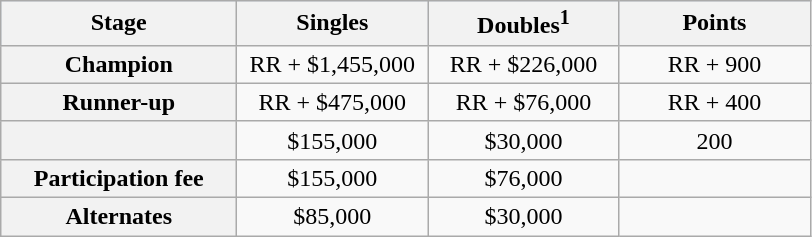<table class=wikitable style=text-align:center>
<tr style="background:#d1e4fd;">
<th width=150>Stage</th>
<th width=120>Singles</th>
<th width=120>Doubles<sup>1</sup></th>
<th width=120>Points</th>
</tr>
<tr>
<th>Champion</th>
<td>RR + $1,455,000</td>
<td>RR + $226,000</td>
<td>RR + 900</td>
</tr>
<tr>
<th>Runner-up</th>
<td>RR + $475,000</td>
<td>RR + $76,000</td>
<td>RR + 400</td>
</tr>
<tr>
<th></th>
<td>$155,000</td>
<td>$30,000</td>
<td>200</td>
</tr>
<tr>
<th>Participation fee</th>
<td>$155,000</td>
<td>$76,000</td>
<td></td>
</tr>
<tr>
<th>Alternates</th>
<td>$85,000</td>
<td>$30,000</td>
<td></td>
</tr>
</table>
